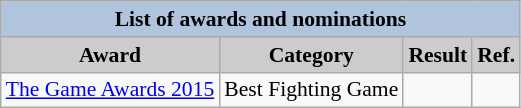<table class="wikitable" style="font-size:90%;">
<tr>
<th colspan="4" style="background:#B0C4DE;">List of awards and nominations</th>
</tr>
<tr>
<th style="background:#ccc;">Award</th>
<th style="background:#ccc;">Category</th>
<th style="background:#ccc;">Result</th>
<th style="background:#ccc;">Ref.</th>
</tr>
<tr>
<td><a href='#'>The Game Awards 2015</a></td>
<td>Best Fighting Game</td>
<td></td>
<td></td>
</tr>
</table>
